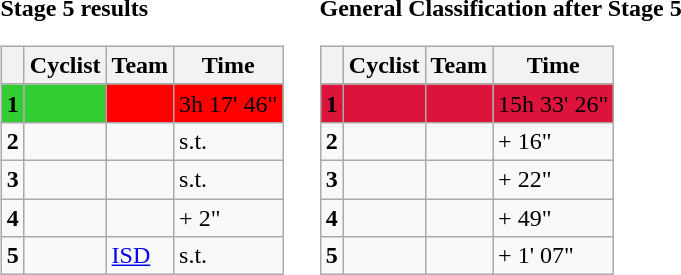<table>
<tr>
<td><strong>Stage 5 results</strong><br><table class="wikitable">
<tr>
<th></th>
<th>Cyclist</th>
<th>Team</th>
<th>Time</th>
</tr>
<tr style="background:limegreen">
<td><strong>1</strong></td>
<td></td>
<td bgcolor="red"></td>
<td bgcolor="red">3h 17' 46"</td>
</tr>
<tr>
<td><strong>2</strong></td>
<td></td>
<td></td>
<td>s.t.</td>
</tr>
<tr>
<td><strong>3</strong></td>
<td></td>
<td></td>
<td>s.t.</td>
</tr>
<tr>
<td><strong>4</strong></td>
<td></td>
<td></td>
<td>+ 2"</td>
</tr>
<tr>
<td><strong>5</strong></td>
<td></td>
<td><a href='#'>ISD</a></td>
<td>s.t.</td>
</tr>
</table>
</td>
<td></td>
<td><strong>General Classification after Stage 5</strong><br><table class="wikitable">
<tr>
<th></th>
<th>Cyclist</th>
<th>Team</th>
<th>Time</th>
</tr>
<tr style="background:crimson">
<td><strong>1</strong></td>
<td></td>
<td></td>
<td>15h 33' 26"</td>
</tr>
<tr>
<td><strong>2</strong></td>
<td></td>
<td></td>
<td>+ 16"</td>
</tr>
<tr>
<td><strong>3</strong></td>
<td></td>
<td></td>
<td>+ 22"</td>
</tr>
<tr>
<td><strong>4</strong></td>
<td></td>
<td></td>
<td>+ 49"</td>
</tr>
<tr>
<td><strong>5</strong></td>
<td></td>
<td></td>
<td>+ 1' 07"</td>
</tr>
</table>
</td>
</tr>
</table>
